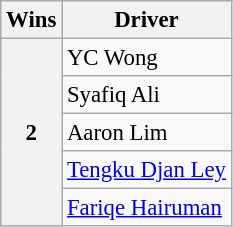<table class="wikitable" style="font-size: 95%;">
<tr>
<th>Wins</th>
<th>Driver</th>
</tr>
<tr>
<th rowspan="5">2</th>
<td> YC Wong</td>
</tr>
<tr>
<td> Syafiq Ali</td>
</tr>
<tr>
<td> Aaron Lim</td>
</tr>
<tr>
<td> <a href='#'>Tengku Djan Ley</a></td>
</tr>
<tr>
<td> <a href='#'>Fariqe Hairuman</a></td>
</tr>
</table>
